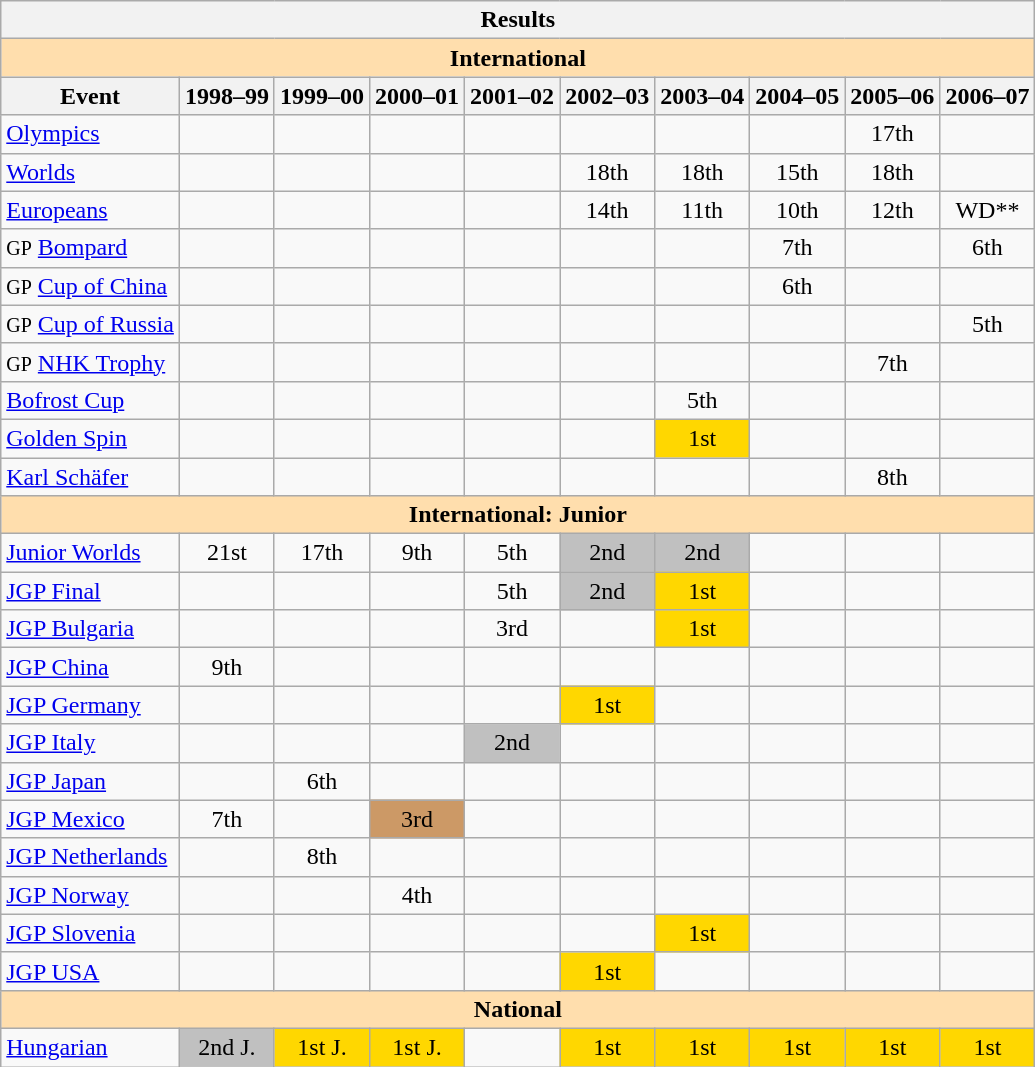<table class="wikitable" style="text-align:center">
<tr>
<th colspan=10 align=center><strong>Results</strong></th>
</tr>
<tr>
<th style="background-color: #ffdead; " colspan=10 align=center><strong>International</strong></th>
</tr>
<tr>
<th>Event</th>
<th>1998–99</th>
<th>1999–00</th>
<th>2000–01</th>
<th>2001–02</th>
<th>2002–03</th>
<th>2003–04</th>
<th>2004–05</th>
<th>2005–06</th>
<th>2006–07</th>
</tr>
<tr>
<td align=left><a href='#'>Olympics</a></td>
<td></td>
<td></td>
<td></td>
<td></td>
<td></td>
<td></td>
<td></td>
<td>17th</td>
<td></td>
</tr>
<tr>
<td align=left><a href='#'>Worlds</a></td>
<td></td>
<td></td>
<td></td>
<td></td>
<td>18th</td>
<td>18th</td>
<td>15th</td>
<td>18th</td>
<td></td>
</tr>
<tr>
<td align=left><a href='#'>Europeans</a></td>
<td></td>
<td></td>
<td></td>
<td></td>
<td>14th</td>
<td>11th</td>
<td>10th</td>
<td>12th</td>
<td>WD**</td>
</tr>
<tr>
<td align=left><small>GP</small> <a href='#'>Bompard</a></td>
<td></td>
<td></td>
<td></td>
<td></td>
<td></td>
<td></td>
<td>7th</td>
<td></td>
<td>6th</td>
</tr>
<tr>
<td align=left><small>GP</small> <a href='#'>Cup of China</a></td>
<td></td>
<td></td>
<td></td>
<td></td>
<td></td>
<td></td>
<td>6th</td>
<td></td>
<td></td>
</tr>
<tr>
<td align=left><small>GP</small> <a href='#'>Cup of Russia</a></td>
<td></td>
<td></td>
<td></td>
<td></td>
<td></td>
<td></td>
<td></td>
<td></td>
<td>5th</td>
</tr>
<tr>
<td align=left><small>GP</small> <a href='#'>NHK Trophy</a></td>
<td></td>
<td></td>
<td></td>
<td></td>
<td></td>
<td></td>
<td></td>
<td>7th</td>
<td></td>
</tr>
<tr>
<td align=left><a href='#'>Bofrost Cup</a></td>
<td></td>
<td></td>
<td></td>
<td></td>
<td></td>
<td>5th</td>
<td></td>
<td></td>
<td></td>
</tr>
<tr>
<td align=left><a href='#'>Golden Spin</a></td>
<td></td>
<td></td>
<td></td>
<td></td>
<td></td>
<td bgcolor=gold>1st</td>
<td></td>
<td></td>
<td></td>
</tr>
<tr>
<td align=left><a href='#'>Karl Schäfer</a></td>
<td></td>
<td></td>
<td></td>
<td></td>
<td></td>
<td></td>
<td></td>
<td>8th</td>
<td></td>
</tr>
<tr>
<th style="background-color: #ffdead; " colspan=10 align=center><strong>International: Junior</strong></th>
</tr>
<tr>
<td align=left><a href='#'>Junior Worlds</a></td>
<td>21st</td>
<td>17th</td>
<td>9th</td>
<td>5th</td>
<td bgcolor=silver>2nd</td>
<td bgcolor=silver>2nd</td>
<td></td>
<td></td>
<td></td>
</tr>
<tr>
<td align=left><a href='#'>JGP Final</a></td>
<td></td>
<td></td>
<td></td>
<td>5th</td>
<td bgcolor=silver>2nd</td>
<td bgcolor=gold>1st</td>
<td></td>
<td></td>
<td></td>
</tr>
<tr>
<td align=left><a href='#'>JGP Bulgaria</a></td>
<td></td>
<td></td>
<td></td>
<td>3rd</td>
<td></td>
<td bgcolor=gold>1st</td>
<td></td>
<td></td>
<td></td>
</tr>
<tr>
<td align=left><a href='#'>JGP China</a></td>
<td>9th</td>
<td></td>
<td></td>
<td></td>
<td></td>
<td></td>
<td></td>
<td></td>
<td></td>
</tr>
<tr>
<td align=left><a href='#'>JGP Germany</a></td>
<td></td>
<td></td>
<td></td>
<td></td>
<td bgcolor=gold>1st</td>
<td></td>
<td></td>
<td></td>
<td></td>
</tr>
<tr>
<td align=left><a href='#'>JGP Italy</a></td>
<td></td>
<td></td>
<td></td>
<td bgcolor=silver>2nd</td>
<td></td>
<td></td>
<td></td>
<td></td>
<td></td>
</tr>
<tr>
<td align=left><a href='#'>JGP Japan</a></td>
<td></td>
<td>6th</td>
<td></td>
<td></td>
<td></td>
<td></td>
<td></td>
<td></td>
<td></td>
</tr>
<tr>
<td align=left><a href='#'>JGP Mexico</a></td>
<td>7th</td>
<td></td>
<td bgcolor=cc9966>3rd</td>
<td></td>
<td></td>
<td></td>
<td></td>
<td></td>
<td></td>
</tr>
<tr>
<td align=left><a href='#'>JGP Netherlands</a></td>
<td></td>
<td>8th</td>
<td></td>
<td></td>
<td></td>
<td></td>
<td></td>
<td></td>
<td></td>
</tr>
<tr>
<td align=left><a href='#'>JGP Norway</a></td>
<td></td>
<td></td>
<td>4th</td>
<td></td>
<td></td>
<td></td>
<td></td>
<td></td>
<td></td>
</tr>
<tr>
<td align=left><a href='#'>JGP Slovenia</a></td>
<td></td>
<td></td>
<td></td>
<td></td>
<td></td>
<td bgcolor=gold>1st</td>
<td></td>
<td></td>
<td></td>
</tr>
<tr>
<td align=left><a href='#'>JGP USA</a></td>
<td></td>
<td></td>
<td></td>
<td></td>
<td bgcolor=gold>1st</td>
<td></td>
<td></td>
<td></td>
<td></td>
</tr>
<tr>
<th style="background-color: #ffdead; " colspan=10 align=center><strong>National</strong></th>
</tr>
<tr>
<td align=left><a href='#'>Hungarian</a></td>
<td bgcolor=silver>2nd J.</td>
<td bgcolor=gold>1st J.</td>
<td bgcolor=gold>1st J.</td>
<td></td>
<td bgcolor=gold>1st</td>
<td bgcolor=gold>1st</td>
<td bgcolor=gold>1st</td>
<td bgcolor=gold>1st</td>
<td bgcolor=gold>1st</td>
</tr>
</table>
